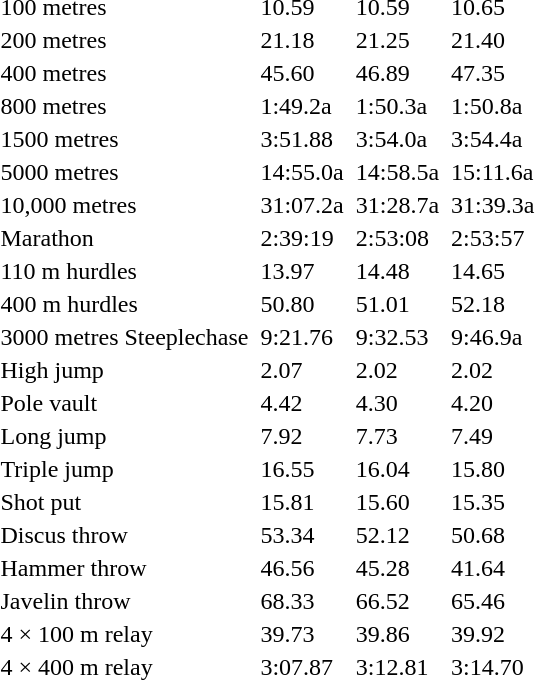<table>
<tr>
<td>100 metres</td>
<td></td>
<td>10.59</td>
<td></td>
<td>10.59</td>
<td></td>
<td>10.65</td>
</tr>
<tr>
<td>200 metres</td>
<td></td>
<td>21.18</td>
<td></td>
<td>21.25</td>
<td></td>
<td>21.40</td>
</tr>
<tr>
<td>400 metres</td>
<td></td>
<td>45.60</td>
<td></td>
<td>46.89</td>
<td></td>
<td>47.35</td>
</tr>
<tr>
<td>800 metres</td>
<td></td>
<td>1:49.2a</td>
<td></td>
<td>1:50.3a</td>
<td></td>
<td>1:50.8a</td>
</tr>
<tr>
<td>1500 metres</td>
<td></td>
<td>3:51.88</td>
<td></td>
<td>3:54.0a</td>
<td></td>
<td>3:54.4a</td>
</tr>
<tr>
<td>5000 metres</td>
<td></td>
<td>14:55.0a</td>
<td></td>
<td>14:58.5a</td>
<td></td>
<td>15:11.6a</td>
</tr>
<tr>
<td>10,000 metres</td>
<td></td>
<td>31:07.2a</td>
<td></td>
<td>31:28.7a</td>
<td></td>
<td>31:39.3a</td>
</tr>
<tr>
<td>Marathon</td>
<td></td>
<td>2:39:19</td>
<td></td>
<td>2:53:08</td>
<td></td>
<td>2:53:57</td>
</tr>
<tr>
<td>110 m hurdles</td>
<td></td>
<td>13.97</td>
<td></td>
<td>14.48</td>
<td></td>
<td>14.65</td>
</tr>
<tr>
<td>400 m hurdles</td>
<td></td>
<td>50.80</td>
<td></td>
<td>51.01</td>
<td></td>
<td>52.18</td>
</tr>
<tr>
<td>3000 metres Steeplechase</td>
<td></td>
<td>9:21.76</td>
<td></td>
<td>9:32.53</td>
<td></td>
<td>9:46.9a</td>
</tr>
<tr>
<td>High jump</td>
<td></td>
<td>2.07</td>
<td></td>
<td>2.02</td>
<td></td>
<td>2.02</td>
</tr>
<tr>
<td>Pole vault</td>
<td></td>
<td>4.42</td>
<td></td>
<td>4.30</td>
<td></td>
<td>4.20</td>
</tr>
<tr>
<td>Long jump</td>
<td></td>
<td>7.92</td>
<td></td>
<td>7.73</td>
<td></td>
<td>7.49</td>
</tr>
<tr>
<td>Triple jump</td>
<td></td>
<td>16.55</td>
<td></td>
<td>16.04</td>
<td></td>
<td>15.80</td>
</tr>
<tr>
<td>Shot put</td>
<td></td>
<td>15.81</td>
<td></td>
<td>15.60</td>
<td></td>
<td>15.35</td>
</tr>
<tr>
<td>Discus throw</td>
<td></td>
<td>53.34</td>
<td></td>
<td>52.12</td>
<td></td>
<td>50.68</td>
</tr>
<tr>
<td>Hammer throw</td>
<td></td>
<td>46.56</td>
<td></td>
<td>45.28</td>
<td></td>
<td>41.64</td>
</tr>
<tr>
<td>Javelin throw</td>
<td></td>
<td>68.33</td>
<td></td>
<td>66.52</td>
<td></td>
<td>65.46</td>
</tr>
<tr>
<td>4 × 100 m relay</td>
<td></td>
<td>39.73</td>
<td></td>
<td>39.86</td>
<td></td>
<td>39.92</td>
</tr>
<tr>
<td>4 × 400 m relay</td>
<td></td>
<td>3:07.87</td>
<td></td>
<td>3:12.81</td>
<td></td>
<td>3:14.70</td>
</tr>
</table>
